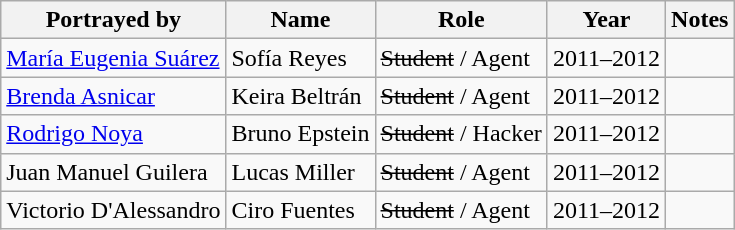<table class="wikitable sortable">
<tr>
<th>Portrayed by</th>
<th>Name</th>
<th>Role</th>
<th>Year</th>
<th>Notes</th>
</tr>
<tr>
<td><a href='#'>María Eugenia Suárez</a></td>
<td>Sofía Reyes</td>
<td><s>Student</s> / Agent</td>
<td>2011–2012</td>
<td></td>
</tr>
<tr>
<td><a href='#'>Brenda Asnicar</a></td>
<td>Keira Beltrán</td>
<td><s>Student</s> / Agent</td>
<td>2011–2012</td>
<td></td>
</tr>
<tr>
<td><a href='#'>Rodrigo Noya</a></td>
<td>Bruno Epstein</td>
<td><s>Student</s> / Hacker</td>
<td>2011–2012</td>
<td></td>
</tr>
<tr>
<td>Juan Manuel Guilera</td>
<td>Lucas Miller</td>
<td><s>Student</s> / Agent</td>
<td>2011–2012</td>
<td></td>
</tr>
<tr>
<td>Victorio D'Alessandro</td>
<td>Ciro Fuentes</td>
<td><s>Student</s> / Agent</td>
<td>2011–2012</td>
<td></td>
</tr>
</table>
